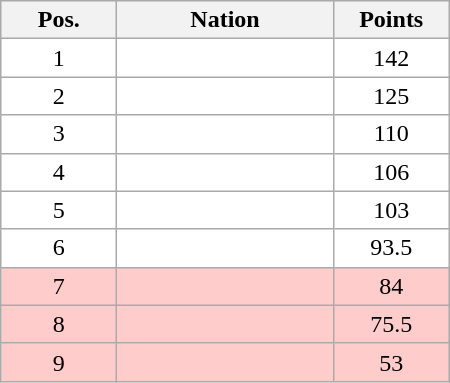<table class="wikitable gauche" cellspacing="1" style="width:300px;">
<tr style="background:#efefef; text-align:center;">
<th style="width:70px;">Pos.</th>
<th>Nation</th>
<th style="width:70px;">Points</th>
</tr>
<tr style="vertical-align:top; text-align:center; background:#fff;">
<td>1</td>
<td style="text-align:left;"></td>
<td>142</td>
</tr>
<tr style="vertical-align:top; text-align:center; background:#fff;">
<td>2</td>
<td style="text-align:left;"></td>
<td>125</td>
</tr>
<tr style="vertical-align:top; text-align:center; background:#fff;">
<td>3</td>
<td style="text-align:left;"></td>
<td>110</td>
</tr>
<tr style="vertical-align:top; text-align:center; background:#fff;">
<td>4</td>
<td style="text-align:left;"></td>
<td>106</td>
</tr>
<tr style="vertical-align:top; text-align:center; background:#fff;">
<td>5</td>
<td style="text-align:left;"></td>
<td>103</td>
</tr>
<tr style="vertical-align:top; text-align:center; background:#fff;">
<td>6</td>
<td style="text-align:left;"></td>
<td>93.5</td>
</tr>
<tr style="vertical-align:top; text-align:center; background:#ffcccc;">
<td>7</td>
<td style="text-align:left;"></td>
<td>84</td>
</tr>
<tr style="vertical-align:top; text-align:center; background:#ffcccc;">
<td>8</td>
<td style="text-align:left;"></td>
<td>75.5</td>
</tr>
<tr style="vertical-align:top; text-align:center; background:#ffcccc;">
<td>9</td>
<td style="text-align:left;"></td>
<td>53</td>
</tr>
</table>
